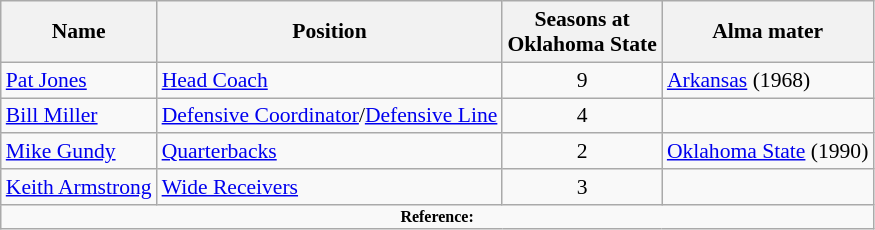<table class="wikitable" border="1" style="font-size:90%;">
<tr>
<th>Name</th>
<th>Position</th>
<th>Seasons at<br>Oklahoma State</th>
<th>Alma mater</th>
</tr>
<tr>
<td><a href='#'>Pat Jones</a></td>
<td><a href='#'>Head Coach</a></td>
<td align=center>9</td>
<td><a href='#'>Arkansas</a> (1968)</td>
</tr>
<tr>
<td><a href='#'>Bill Miller</a></td>
<td><a href='#'>Defensive Coordinator</a>/<a href='#'>Defensive Line</a></td>
<td align=center>4</td>
<td></td>
</tr>
<tr>
<td><a href='#'>Mike Gundy</a></td>
<td><a href='#'>Quarterbacks</a></td>
<td align=center>2</td>
<td><a href='#'>Oklahoma State</a> (1990)</td>
</tr>
<tr>
<td><a href='#'>Keith Armstrong</a></td>
<td><a href='#'>Wide Receivers</a></td>
<td align=center>3</td>
<td></td>
</tr>
<tr>
<td colspan="4" style="font-size: 8pt" align="center"><strong>Reference:</strong></td>
</tr>
</table>
